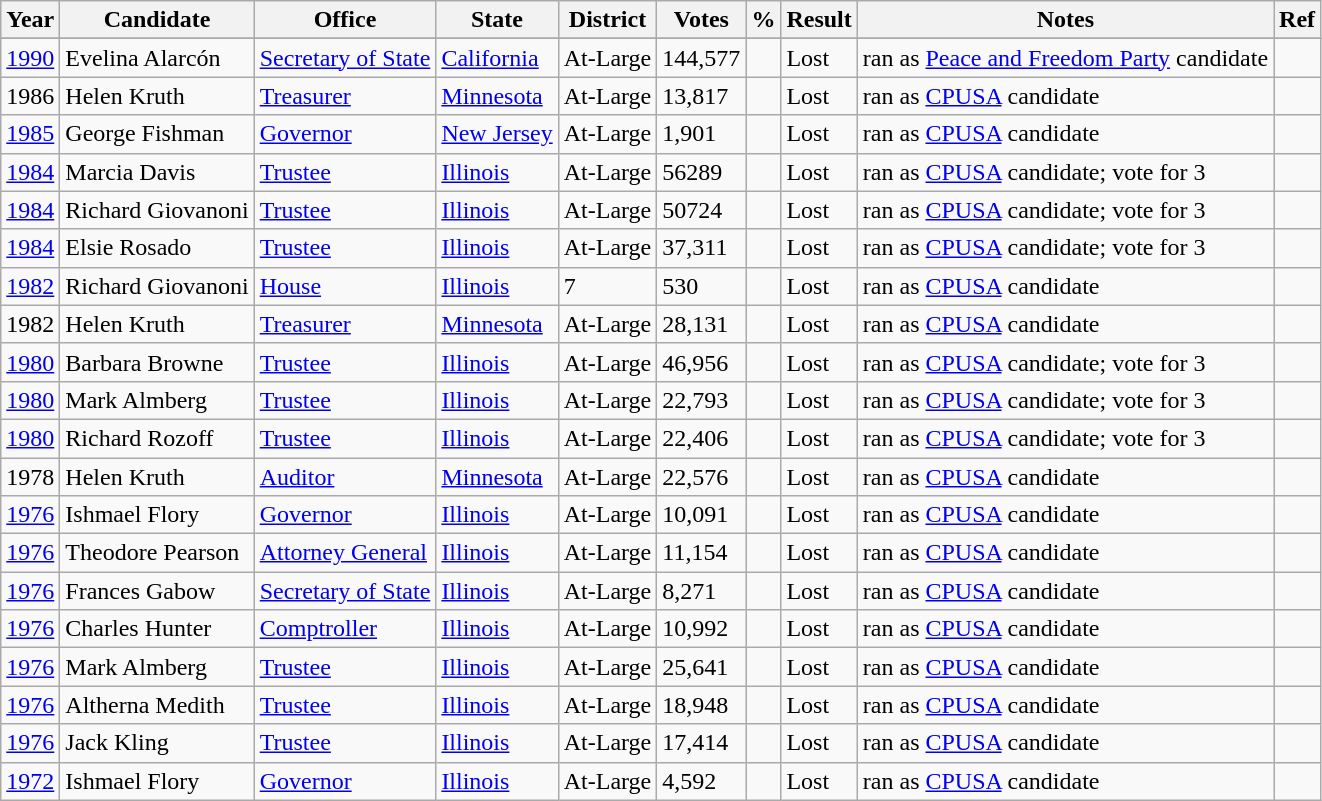<table class="wikitable sortable" style="font-size:100%">
<tr>
<th>Year</th>
<th>Candidate</th>
<th>Office</th>
<th>State</th>
<th>District</th>
<th>Votes</th>
<th>%</th>
<th>Result</th>
<th>Notes</th>
<th>Ref</th>
</tr>
<tr>
</tr>
<tr>
<td><a href='#'>1990</a></td>
<td>Evelina Alarcón</td>
<td><a href='#'>Secretary of State</a></td>
<td><a href='#'>California</a></td>
<td>At-Large</td>
<td>144,577</td>
<td></td>
<td> Lost</td>
<td>ran as <a href='#'>Peace and Freedom Party</a> candidate</td>
<td></td>
</tr>
<tr>
<td>1986</td>
<td>Helen Kruth</td>
<td><a href='#'>Treasurer</a></td>
<td><a href='#'>Minnesota</a></td>
<td>At-Large</td>
<td>13,817</td>
<td></td>
<td> Lost</td>
<td>ran as <a href='#'>CPUSA</a> candidate</td>
<td></td>
</tr>
<tr>
<td><a href='#'>1985</a></td>
<td>George Fishman</td>
<td><a href='#'>Governor</a></td>
<td><a href='#'>New Jersey</a></td>
<td>At-Large</td>
<td>1,901</td>
<td></td>
<td> Lost</td>
<td>ran as <a href='#'>CPUSA</a> candidate</td>
<td></td>
</tr>
<tr>
<td><a href='#'>1984</a></td>
<td>Marcia Davis</td>
<td><a href='#'>Trustee</a></td>
<td><a href='#'>Illinois</a></td>
<td>At-Large</td>
<td>56289</td>
<td></td>
<td> Lost</td>
<td>ran as <a href='#'>CPUSA</a> candidate; vote for 3</td>
<td></td>
</tr>
<tr>
<td><a href='#'>1984</a></td>
<td>Richard Giovanoni</td>
<td><a href='#'>Trustee</a></td>
<td><a href='#'>Illinois</a></td>
<td>At-Large</td>
<td>50724</td>
<td></td>
<td> Lost</td>
<td>ran as <a href='#'>CPUSA</a> candidate; vote for 3</td>
<td></td>
</tr>
<tr>
<td><a href='#'>1984</a></td>
<td>Elsie Rosado</td>
<td><a href='#'>Trustee</a></td>
<td><a href='#'>Illinois</a></td>
<td>At-Large</td>
<td>37,311</td>
<td></td>
<td> Lost</td>
<td>ran as <a href='#'>CPUSA</a> candidate; vote for 3</td>
<td></td>
</tr>
<tr>
<td><a href='#'>1982</a></td>
<td>Richard Giovanoni</td>
<td><a href='#'>House</a></td>
<td><a href='#'>Illinois</a></td>
<td>7</td>
<td>530</td>
<td></td>
<td> Lost</td>
<td>ran as <a href='#'>CPUSA</a> candidate</td>
<td></td>
</tr>
<tr>
<td>1982</td>
<td>Helen Kruth</td>
<td><a href='#'>Treasurer</a></td>
<td><a href='#'>Minnesota</a></td>
<td>At-Large</td>
<td>28,131</td>
<td></td>
<td> Lost</td>
<td>ran as <a href='#'>CPUSA</a> candidate</td>
<td></td>
</tr>
<tr>
<td><a href='#'>1980</a></td>
<td>Barbara Browne</td>
<td><a href='#'>Trustee</a></td>
<td><a href='#'>Illinois</a></td>
<td>At-Large</td>
<td>46,956</td>
<td></td>
<td> Lost</td>
<td>ran as <a href='#'>CPUSA</a> candidate; vote for 3</td>
<td></td>
</tr>
<tr>
<td><a href='#'>1980</a></td>
<td>Mark Almberg</td>
<td><a href='#'>Trustee</a></td>
<td><a href='#'>Illinois</a></td>
<td>At-Large</td>
<td>22,793</td>
<td></td>
<td> Lost</td>
<td>ran as <a href='#'>CPUSA</a> candidate; vote for 3</td>
<td></td>
</tr>
<tr>
<td><a href='#'>1980</a></td>
<td>Richard Rozoff</td>
<td><a href='#'>Trustee</a></td>
<td><a href='#'>Illinois</a></td>
<td>At-Large</td>
<td>22,406</td>
<td></td>
<td> Lost</td>
<td>ran as <a href='#'>CPUSA</a> candidate; vote for 3</td>
<td></td>
</tr>
<tr>
<td>1978</td>
<td>Helen Kruth</td>
<td><a href='#'>Auditor</a></td>
<td><a href='#'>Minnesota</a></td>
<td>At-Large</td>
<td>22,576</td>
<td></td>
<td> Lost</td>
<td>ran as <a href='#'>CPUSA</a> candidate</td>
<td></td>
</tr>
<tr>
<td><a href='#'>1976</a></td>
<td>Ishmael Flory</td>
<td><a href='#'>Governor</a></td>
<td><a href='#'>Illinois</a></td>
<td>At-Large</td>
<td>10,091</td>
<td></td>
<td> Lost</td>
<td>ran as <a href='#'>CPUSA</a> candidate</td>
<td></td>
</tr>
<tr>
<td><a href='#'>1976</a></td>
<td>Theodore Pearson</td>
<td><a href='#'>Attorney General</a></td>
<td><a href='#'>Illinois</a></td>
<td>At-Large</td>
<td>11,154</td>
<td></td>
<td> Lost</td>
<td>ran as <a href='#'>CPUSA</a> candidate</td>
<td></td>
</tr>
<tr>
<td><a href='#'>1976</a></td>
<td>Frances Gabow</td>
<td><a href='#'>Secretary of State</a></td>
<td><a href='#'>Illinois</a></td>
<td>At-Large</td>
<td>8,271</td>
<td></td>
<td> Lost</td>
<td>ran as <a href='#'>CPUSA</a> candidate</td>
<td></td>
</tr>
<tr>
<td><a href='#'>1976</a></td>
<td>Charles Hunter</td>
<td><a href='#'>Comptroller</a></td>
<td><a href='#'>Illinois</a></td>
<td>At-Large</td>
<td>10,992</td>
<td></td>
<td> Lost</td>
<td>ran as <a href='#'>CPUSA</a> candidate</td>
<td></td>
</tr>
<tr>
<td><a href='#'>1976</a></td>
<td>Mark Almberg</td>
<td><a href='#'>Trustee</a></td>
<td><a href='#'>Illinois</a></td>
<td>At-Large</td>
<td>25,641</td>
<td></td>
<td> Lost</td>
<td>ran as <a href='#'>CPUSA</a> candidate</td>
<td></td>
</tr>
<tr>
<td><a href='#'>1976</a></td>
<td>Altherna Medith</td>
<td><a href='#'>Trustee</a></td>
<td><a href='#'>Illinois</a></td>
<td>At-Large</td>
<td>18,948</td>
<td></td>
<td> Lost</td>
<td>ran as <a href='#'>CPUSA</a> candidate</td>
<td></td>
</tr>
<tr>
<td><a href='#'>1976</a></td>
<td>Jack Kling</td>
<td><a href='#'>Trustee</a></td>
<td><a href='#'>Illinois</a></td>
<td>At-Large</td>
<td>17,414</td>
<td></td>
<td> Lost</td>
<td>ran as <a href='#'>CPUSA</a> candidate</td>
<td></td>
</tr>
<tr>
<td><a href='#'>1972</a></td>
<td>Ishmael Flory</td>
<td><a href='#'>Governor</a></td>
<td><a href='#'>Illinois</a></td>
<td>At-Large</td>
<td>4,592</td>
<td></td>
<td> Lost</td>
<td>ran as <a href='#'>CPUSA</a> candidate</td>
<td></td>
</tr>
</table>
